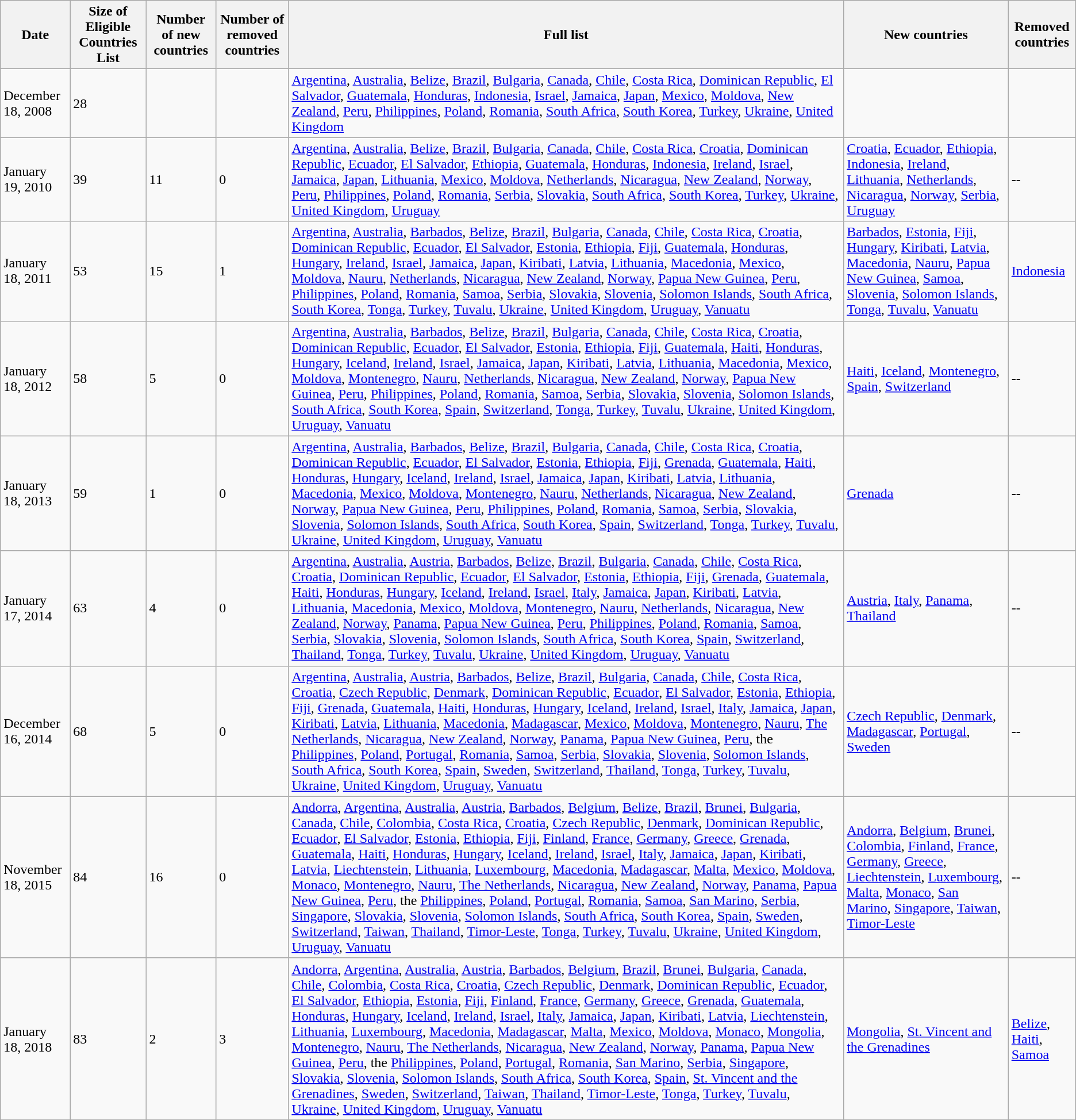<table class="wikitable sortable" border="1">
<tr>
<th>Date</th>
<th>Size of Eligible Countries List</th>
<th>Number of new countries</th>
<th>Number of removed countries</th>
<th>Full list</th>
<th>New countries</th>
<th>Removed countries</th>
</tr>
<tr>
<td>December 18, 2008</td>
<td>28</td>
<td></td>
<td></td>
<td><a href='#'>Argentina</a>, <a href='#'>Australia</a>, <a href='#'>Belize</a>, <a href='#'>Brazil</a>, <a href='#'>Bulgaria</a>, <a href='#'>Canada</a>, <a href='#'>Chile</a>, <a href='#'>Costa Rica</a>, <a href='#'>Dominican Republic</a>, <a href='#'>El Salvador</a>, <a href='#'>Guatemala</a>, <a href='#'>Honduras</a>, <a href='#'>Indonesia</a>, <a href='#'>Israel</a>, <a href='#'>Jamaica</a>, <a href='#'>Japan</a>, <a href='#'>Mexico</a>, <a href='#'>Moldova</a>, <a href='#'>New Zealand</a>, <a href='#'>Peru</a>, <a href='#'>Philippines</a>, <a href='#'>Poland</a>, <a href='#'>Romania</a>, <a href='#'>South Africa</a>, <a href='#'>South Korea</a>, <a href='#'>Turkey</a>, <a href='#'>Ukraine</a>, <a href='#'>United Kingdom</a></td>
<td></td>
<td></td>
</tr>
<tr>
<td>January 19, 2010</td>
<td>39</td>
<td>11</td>
<td>0</td>
<td><a href='#'>Argentina</a>, <a href='#'>Australia</a>, <a href='#'>Belize</a>, <a href='#'>Brazil</a>, <a href='#'>Bulgaria</a>, <a href='#'>Canada</a>, <a href='#'>Chile</a>, <a href='#'>Costa Rica</a>, <a href='#'>Croatia</a>, <a href='#'>Dominican Republic</a>, <a href='#'>Ecuador</a>, <a href='#'>El Salvador</a>, <a href='#'>Ethiopia</a>, <a href='#'>Guatemala</a>, <a href='#'>Honduras</a>, <a href='#'>Indonesia</a>, <a href='#'>Ireland</a>, <a href='#'>Israel</a>, <a href='#'>Jamaica</a>, <a href='#'>Japan</a>, <a href='#'>Lithuania</a>, <a href='#'>Mexico</a>, <a href='#'>Moldova</a>, <a href='#'>Netherlands</a>, <a href='#'>Nicaragua</a>, <a href='#'>New Zealand</a>, <a href='#'>Norway</a>, <a href='#'>Peru</a>, <a href='#'>Philippines</a>, <a href='#'>Poland</a>, <a href='#'>Romania</a>, <a href='#'>Serbia</a>, <a href='#'>Slovakia</a>, <a href='#'>South Africa</a>, <a href='#'>South Korea</a>, <a href='#'>Turkey</a>, <a href='#'>Ukraine</a>, <a href='#'>United Kingdom</a>, <a href='#'>Uruguay</a></td>
<td><a href='#'>Croatia</a>, <a href='#'>Ecuador</a>, <a href='#'>Ethiopia</a>, <a href='#'>Indonesia</a>, <a href='#'>Ireland</a>, <a href='#'>Lithuania</a>, <a href='#'>Netherlands</a>, <a href='#'>Nicaragua</a>, <a href='#'>Norway</a>, <a href='#'>Serbia</a>, <a href='#'>Uruguay</a></td>
<td>--</td>
</tr>
<tr>
<td>January 18, 2011</td>
<td>53</td>
<td>15</td>
<td>1</td>
<td><a href='#'>Argentina</a>, <a href='#'>Australia</a>, <a href='#'>Barbados</a>, <a href='#'>Belize</a>, <a href='#'>Brazil</a>, <a href='#'>Bulgaria</a>, <a href='#'>Canada</a>, <a href='#'>Chile</a>, <a href='#'>Costa Rica</a>, <a href='#'>Croatia</a>, <a href='#'>Dominican Republic</a>, <a href='#'>Ecuador</a>, <a href='#'>El Salvador</a>, <a href='#'>Estonia</a>, <a href='#'>Ethiopia</a>, <a href='#'>Fiji</a>, <a href='#'>Guatemala</a>, <a href='#'>Honduras</a>, <a href='#'>Hungary</a>, <a href='#'>Ireland</a>, <a href='#'>Israel</a>, <a href='#'>Jamaica</a>, <a href='#'>Japan</a>, <a href='#'>Kiribati</a>, <a href='#'>Latvia</a>, <a href='#'>Lithuania</a>, <a href='#'>Macedonia</a>, <a href='#'>Mexico</a>, <a href='#'>Moldova</a>, <a href='#'>Nauru</a>, <a href='#'>Netherlands</a>, <a href='#'>Nicaragua</a>, <a href='#'>New Zealand</a>, <a href='#'>Norway</a>, <a href='#'>Papua New Guinea</a>, <a href='#'>Peru</a>, <a href='#'>Philippines</a>, <a href='#'>Poland</a>, <a href='#'>Romania</a>, <a href='#'>Samoa</a>, <a href='#'>Serbia</a>, <a href='#'>Slovakia</a>, <a href='#'>Slovenia</a>, <a href='#'>Solomon Islands</a>, <a href='#'>South Africa</a>, <a href='#'>South Korea</a>, <a href='#'>Tonga</a>, <a href='#'>Turkey</a>, <a href='#'>Tuvalu</a>, <a href='#'>Ukraine</a>, <a href='#'>United Kingdom</a>, <a href='#'>Uruguay</a>, <a href='#'>Vanuatu</a></td>
<td><a href='#'>Barbados</a>, <a href='#'>Estonia</a>, <a href='#'>Fiji</a>, <a href='#'>Hungary</a>, <a href='#'>Kiribati</a>, <a href='#'>Latvia</a>, <a href='#'>Macedonia</a>, <a href='#'>Nauru</a>, <a href='#'>Papua New Guinea</a>, <a href='#'>Samoa</a>, <a href='#'>Slovenia</a>, <a href='#'>Solomon Islands</a>, <a href='#'>Tonga</a>, <a href='#'>Tuvalu</a>, <a href='#'>Vanuatu</a></td>
<td><a href='#'>Indonesia</a></td>
</tr>
<tr>
<td>January 18, 2012</td>
<td>58</td>
<td>5</td>
<td>0</td>
<td><a href='#'>Argentina</a>, <a href='#'>Australia</a>, <a href='#'>Barbados</a>, <a href='#'>Belize</a>, <a href='#'>Brazil</a>, <a href='#'>Bulgaria</a>, <a href='#'>Canada</a>, <a href='#'>Chile</a>, <a href='#'>Costa Rica</a>, <a href='#'>Croatia</a>, <a href='#'>Dominican Republic</a>, <a href='#'>Ecuador</a>, <a href='#'>El Salvador</a>, <a href='#'>Estonia</a>, <a href='#'>Ethiopia</a>, <a href='#'>Fiji</a>, <a href='#'>Guatemala</a>, <a href='#'>Haiti</a>, <a href='#'>Honduras</a>, <a href='#'>Hungary</a>, <a href='#'>Iceland</a>, <a href='#'>Ireland</a>, <a href='#'>Israel</a>, <a href='#'>Jamaica</a>, <a href='#'>Japan</a>, <a href='#'>Kiribati</a>, <a href='#'>Latvia</a>, <a href='#'>Lithuania</a>, <a href='#'>Macedonia</a>, <a href='#'>Mexico</a>, <a href='#'>Moldova</a>, <a href='#'>Montenegro</a>, <a href='#'>Nauru</a>, <a href='#'>Netherlands</a>, <a href='#'>Nicaragua</a>, <a href='#'>New Zealand</a>, <a href='#'>Norway</a>, <a href='#'>Papua New Guinea</a>, <a href='#'>Peru</a>, <a href='#'>Philippines</a>, <a href='#'>Poland</a>, <a href='#'>Romania</a>, <a href='#'>Samoa</a>, <a href='#'>Serbia</a>, <a href='#'>Slovakia</a>, <a href='#'>Slovenia</a>, <a href='#'>Solomon Islands</a>, <a href='#'>South Africa</a>, <a href='#'>South Korea</a>, <a href='#'>Spain</a>, <a href='#'>Switzerland</a>, <a href='#'>Tonga</a>, <a href='#'>Turkey</a>, <a href='#'>Tuvalu</a>, <a href='#'>Ukraine</a>, <a href='#'>United Kingdom</a>, <a href='#'>Uruguay</a>, <a href='#'>Vanuatu</a></td>
<td><a href='#'>Haiti</a>, <a href='#'>Iceland</a>, <a href='#'>Montenegro</a>, <a href='#'>Spain</a>, <a href='#'>Switzerland</a></td>
<td>--</td>
</tr>
<tr>
<td>January 18, 2013</td>
<td>59</td>
<td>1</td>
<td>0</td>
<td><a href='#'>Argentina</a>, <a href='#'>Australia</a>, <a href='#'>Barbados</a>, <a href='#'>Belize</a>, <a href='#'>Brazil</a>, <a href='#'>Bulgaria</a>, <a href='#'>Canada</a>, <a href='#'>Chile</a>, <a href='#'>Costa Rica</a>, <a href='#'>Croatia</a>, <a href='#'>Dominican Republic</a>, <a href='#'>Ecuador</a>, <a href='#'>El Salvador</a>, <a href='#'>Estonia</a>, <a href='#'>Ethiopia</a>, <a href='#'>Fiji</a>, <a href='#'>Grenada</a>, <a href='#'>Guatemala</a>, <a href='#'>Haiti</a>, <a href='#'>Honduras</a>, <a href='#'>Hungary</a>, <a href='#'>Iceland</a>, <a href='#'>Ireland</a>, <a href='#'>Israel</a>, <a href='#'>Jamaica</a>, <a href='#'>Japan</a>, <a href='#'>Kiribati</a>, <a href='#'>Latvia</a>, <a href='#'>Lithuania</a>, <a href='#'>Macedonia</a>, <a href='#'>Mexico</a>, <a href='#'>Moldova</a>, <a href='#'>Montenegro</a>, <a href='#'>Nauru</a>, <a href='#'>Netherlands</a>, <a href='#'>Nicaragua</a>, <a href='#'>New Zealand</a>, <a href='#'>Norway</a>, <a href='#'>Papua New Guinea</a>, <a href='#'>Peru</a>, <a href='#'>Philippines</a>, <a href='#'>Poland</a>, <a href='#'>Romania</a>, <a href='#'>Samoa</a>, <a href='#'>Serbia</a>, <a href='#'>Slovakia</a>, <a href='#'>Slovenia</a>, <a href='#'>Solomon Islands</a>, <a href='#'>South Africa</a>, <a href='#'>South Korea</a>, <a href='#'>Spain</a>, <a href='#'>Switzerland</a>, <a href='#'>Tonga</a>, <a href='#'>Turkey</a>, <a href='#'>Tuvalu</a>, <a href='#'>Ukraine</a>, <a href='#'>United Kingdom</a>, <a href='#'>Uruguay</a>, <a href='#'>Vanuatu</a></td>
<td><a href='#'>Grenada</a></td>
<td>--</td>
</tr>
<tr>
<td>January 17, 2014</td>
<td>63</td>
<td>4</td>
<td>0</td>
<td><a href='#'>Argentina</a>, <a href='#'>Australia</a>, <a href='#'>Austria</a>, <a href='#'>Barbados</a>, <a href='#'>Belize</a>, <a href='#'>Brazil</a>, <a href='#'>Bulgaria</a>, <a href='#'>Canada</a>, <a href='#'>Chile</a>, <a href='#'>Costa Rica</a>, <a href='#'>Croatia</a>, <a href='#'>Dominican Republic</a>, <a href='#'>Ecuador</a>, <a href='#'>El Salvador</a>, <a href='#'>Estonia</a>, <a href='#'>Ethiopia</a>, <a href='#'>Fiji</a>, <a href='#'>Grenada</a>, <a href='#'>Guatemala</a>, <a href='#'>Haiti</a>, <a href='#'>Honduras</a>, <a href='#'>Hungary</a>, <a href='#'>Iceland</a>, <a href='#'>Ireland</a>, <a href='#'>Israel</a>, <a href='#'>Italy</a>, <a href='#'>Jamaica</a>, <a href='#'>Japan</a>, <a href='#'>Kiribati</a>, <a href='#'>Latvia</a>, <a href='#'>Lithuania</a>, <a href='#'>Macedonia</a>, <a href='#'>Mexico</a>, <a href='#'>Moldova</a>, <a href='#'>Montenegro</a>, <a href='#'>Nauru</a>, <a href='#'>Netherlands</a>, <a href='#'>Nicaragua</a>, <a href='#'>New Zealand</a>, <a href='#'>Norway</a>, <a href='#'>Panama</a>, <a href='#'>Papua New Guinea</a>, <a href='#'>Peru</a>, <a href='#'>Philippines</a>, <a href='#'>Poland</a>, <a href='#'>Romania</a>, <a href='#'>Samoa</a>, <a href='#'>Serbia</a>, <a href='#'>Slovakia</a>, <a href='#'>Slovenia</a>, <a href='#'>Solomon Islands</a>, <a href='#'>South Africa</a>, <a href='#'>South Korea</a>, <a href='#'>Spain</a>, <a href='#'>Switzerland</a>, <a href='#'>Thailand</a>, <a href='#'>Tonga</a>, <a href='#'>Turkey</a>, <a href='#'>Tuvalu</a>, <a href='#'>Ukraine</a>, <a href='#'>United Kingdom</a>, <a href='#'>Uruguay</a>, <a href='#'>Vanuatu</a></td>
<td><a href='#'>Austria</a>, <a href='#'>Italy</a>, <a href='#'>Panama</a>, <a href='#'>Thailand</a></td>
<td>--</td>
</tr>
<tr>
<td>December 16, 2014</td>
<td>68</td>
<td>5</td>
<td>0</td>
<td><a href='#'>Argentina</a>, <a href='#'>Australia</a>, <a href='#'>Austria</a>, <a href='#'>Barbados</a>, <a href='#'>Belize</a>, <a href='#'>Brazil</a>, <a href='#'>Bulgaria</a>, <a href='#'>Canada</a>, <a href='#'>Chile</a>, <a href='#'>Costa Rica</a>, <a href='#'>Croatia</a>, <a href='#'>Czech Republic</a>, <a href='#'>Denmark</a>, <a href='#'>Dominican Republic</a>, <a href='#'>Ecuador</a>, <a href='#'>El Salvador</a>, <a href='#'>Estonia</a>, <a href='#'>Ethiopia</a>, <a href='#'>Fiji</a>, <a href='#'>Grenada</a>, <a href='#'>Guatemala</a>, <a href='#'>Haiti</a>, <a href='#'>Honduras</a>, <a href='#'>Hungary</a>, <a href='#'>Iceland</a>, <a href='#'>Ireland</a>, <a href='#'>Israel</a>, <a href='#'>Italy</a>, <a href='#'>Jamaica</a>, <a href='#'>Japan</a>, <a href='#'>Kiribati</a>, <a href='#'>Latvia</a>, <a href='#'>Lithuania</a>, <a href='#'>Macedonia</a>, <a href='#'>Madagascar</a>, <a href='#'>Mexico</a>, <a href='#'>Moldova</a>, <a href='#'>Montenegro</a>, <a href='#'>Nauru</a>, <a href='#'>The Netherlands</a>, <a href='#'>Nicaragua</a>, <a href='#'>New Zealand</a>, <a href='#'>Norway</a>, <a href='#'>Panama</a>, <a href='#'>Papua New Guinea</a>, <a href='#'>Peru</a>, the <a href='#'>Philippines</a>, <a href='#'>Poland</a>, <a href='#'>Portugal</a>, <a href='#'>Romania</a>, <a href='#'>Samoa</a>, <a href='#'>Serbia</a>, <a href='#'>Slovakia</a>, <a href='#'>Slovenia</a>, <a href='#'>Solomon Islands</a>, <a href='#'>South Africa</a>, <a href='#'>South Korea</a>, <a href='#'>Spain</a>, <a href='#'>Sweden</a>, <a href='#'>Switzerland</a>, <a href='#'>Thailand</a>, <a href='#'>Tonga</a>, <a href='#'>Turkey</a>, <a href='#'>Tuvalu</a>, <a href='#'>Ukraine</a>, <a href='#'>United Kingdom</a>, <a href='#'>Uruguay</a>, <a href='#'>Vanuatu</a></td>
<td><a href='#'>Czech Republic</a>, <a href='#'>Denmark</a>, <a href='#'>Madagascar</a>, <a href='#'>Portugal</a>, <a href='#'>Sweden</a></td>
<td>--</td>
</tr>
<tr>
<td>November 18, 2015</td>
<td>84</td>
<td>16</td>
<td>0</td>
<td><a href='#'>Andorra</a>, <a href='#'>Argentina</a>, <a href='#'>Australia</a>, <a href='#'>Austria</a>, <a href='#'>Barbados</a>, <a href='#'>Belgium</a>, <a href='#'>Belize</a>, <a href='#'>Brazil</a>, <a href='#'>Brunei</a>, <a href='#'>Bulgaria</a>, <a href='#'>Canada</a>, <a href='#'>Chile</a>, <a href='#'>Colombia</a>, <a href='#'>Costa Rica</a>, <a href='#'>Croatia</a>, <a href='#'>Czech Republic</a>, <a href='#'>Denmark</a>, <a href='#'>Dominican Republic</a>, <a href='#'>Ecuador</a>, <a href='#'>El Salvador</a>, <a href='#'>Estonia</a>, <a href='#'>Ethiopia</a>, <a href='#'>Fiji</a>, <a href='#'>Finland</a>, <a href='#'>France</a>, <a href='#'>Germany</a>, <a href='#'>Greece</a>, <a href='#'>Grenada</a>, <a href='#'>Guatemala</a>, <a href='#'>Haiti</a>, <a href='#'>Honduras</a>, <a href='#'>Hungary</a>, <a href='#'>Iceland</a>, <a href='#'>Ireland</a>, <a href='#'>Israel</a>, <a href='#'>Italy</a>, <a href='#'>Jamaica</a>, <a href='#'>Japan</a>, <a href='#'>Kiribati</a>, <a href='#'>Latvia</a>, <a href='#'>Liechtenstein</a>, <a href='#'>Lithuania</a>, <a href='#'>Luxembourg</a>, <a href='#'>Macedonia</a>, <a href='#'>Madagascar</a>, <a href='#'>Malta</a>, <a href='#'>Mexico</a>, <a href='#'>Moldova</a>, <a href='#'>Monaco</a>, <a href='#'>Montenegro</a>, <a href='#'>Nauru</a>, <a href='#'>The Netherlands</a>, <a href='#'>Nicaragua</a>, <a href='#'>New Zealand</a>, <a href='#'>Norway</a>, <a href='#'>Panama</a>, <a href='#'>Papua New Guinea</a>, <a href='#'>Peru</a>, the <a href='#'>Philippines</a>, <a href='#'>Poland</a>, <a href='#'>Portugal</a>, <a href='#'>Romania</a>, <a href='#'>Samoa</a>, <a href='#'>San Marino</a>, <a href='#'>Serbia</a>, <a href='#'>Singapore</a>, <a href='#'>Slovakia</a>, <a href='#'>Slovenia</a>, <a href='#'>Solomon Islands</a>, <a href='#'>South Africa</a>, <a href='#'>South Korea</a>, <a href='#'>Spain</a>, <a href='#'>Sweden</a>, <a href='#'>Switzerland</a>, <a href='#'>Taiwan</a>, <a href='#'>Thailand</a>, <a href='#'>Timor-Leste</a>, <a href='#'>Tonga</a>, <a href='#'>Turkey</a>, <a href='#'>Tuvalu</a>, <a href='#'>Ukraine</a>, <a href='#'>United Kingdom</a>, <a href='#'>Uruguay</a>, <a href='#'>Vanuatu</a></td>
<td><a href='#'>Andorra</a>, <a href='#'>Belgium</a>, <a href='#'>Brunei</a>, <a href='#'>Colombia</a>, <a href='#'>Finland</a>, <a href='#'>France</a>, <a href='#'>Germany</a>, <a href='#'>Greece</a>, <a href='#'>Liechtenstein</a>, <a href='#'>Luxembourg</a>, <a href='#'>Malta</a>, <a href='#'>Monaco</a>, <a href='#'>San Marino</a>, <a href='#'>Singapore</a>, <a href='#'>Taiwan</a>, <a href='#'>Timor-Leste</a></td>
<td>--</td>
</tr>
<tr>
<td>January 18, 2018</td>
<td>83</td>
<td>2</td>
<td>3</td>
<td><a href='#'>Andorra</a>, <a href='#'>Argentina</a>, <a href='#'>Australia</a>, <a href='#'>Austria</a>, <a href='#'>Barbados</a>, <a href='#'>Belgium</a>, <a href='#'>Brazil</a>, <a href='#'>Brunei</a>, <a href='#'>Bulgaria</a>, <a href='#'>Canada</a>, <a href='#'>Chile</a>, <a href='#'>Colombia</a>, <a href='#'>Costa Rica</a>, <a href='#'>Croatia</a>, <a href='#'>Czech Republic</a>, <a href='#'>Denmark</a>, <a href='#'>Dominican Republic</a>, <a href='#'>Ecuador</a>, <a href='#'>El Salvador</a>, <a href='#'>Ethiopia</a>, <a href='#'>Estonia</a>, <a href='#'>Fiji</a>, <a href='#'>Finland</a>, <a href='#'>France</a>, <a href='#'>Germany</a>, <a href='#'>Greece</a>, <a href='#'>Grenada</a>, <a href='#'>Guatemala</a>, <a href='#'>Honduras</a>, <a href='#'>Hungary</a>, <a href='#'>Iceland</a>, <a href='#'>Ireland</a>, <a href='#'>Israel</a>, <a href='#'>Italy</a>, <a href='#'>Jamaica</a>, <a href='#'>Japan</a>, <a href='#'>Kiribati</a>, <a href='#'>Latvia</a>, <a href='#'>Liechtenstein</a>, <a href='#'>Lithuania</a>, <a href='#'>Luxembourg</a>, <a href='#'>Macedonia</a>, <a href='#'>Madagascar</a>, <a href='#'>Malta</a>, <a href='#'>Mexico</a>, <a href='#'>Moldova</a>, <a href='#'>Monaco</a>, <a href='#'>Mongolia</a>, <a href='#'>Montenegro</a>, <a href='#'>Nauru</a>, <a href='#'>The Netherlands</a>, <a href='#'>Nicaragua</a>, <a href='#'>New Zealand</a>, <a href='#'>Norway</a>, <a href='#'>Panama</a>, <a href='#'>Papua New Guinea</a>, <a href='#'>Peru</a>, the <a href='#'>Philippines</a>, <a href='#'>Poland</a>, <a href='#'>Portugal</a>, <a href='#'>Romania</a>, <a href='#'>San Marino</a>, <a href='#'>Serbia</a>, <a href='#'>Singapore</a>, <a href='#'>Slovakia</a>, <a href='#'>Slovenia</a>, <a href='#'>Solomon Islands</a>, <a href='#'>South Africa</a>, <a href='#'>South Korea</a>, <a href='#'>Spain</a>, <a href='#'>St. Vincent and the Grenadines</a>, <a href='#'>Sweden</a>, <a href='#'>Switzerland</a>, <a href='#'>Taiwan</a>, <a href='#'>Thailand</a>, <a href='#'>Timor-Leste</a>, <a href='#'>Tonga</a>, <a href='#'>Turkey</a>, <a href='#'>Tuvalu</a>, <a href='#'>Ukraine</a>, <a href='#'>United Kingdom</a>, <a href='#'>Uruguay</a>, <a href='#'>Vanuatu</a></td>
<td><a href='#'>Mongolia</a>, <a href='#'>St. Vincent and the Grenadines</a></td>
<td><a href='#'>Belize</a>, <a href='#'>Haiti</a>, <a href='#'>Samoa</a></td>
</tr>
</table>
